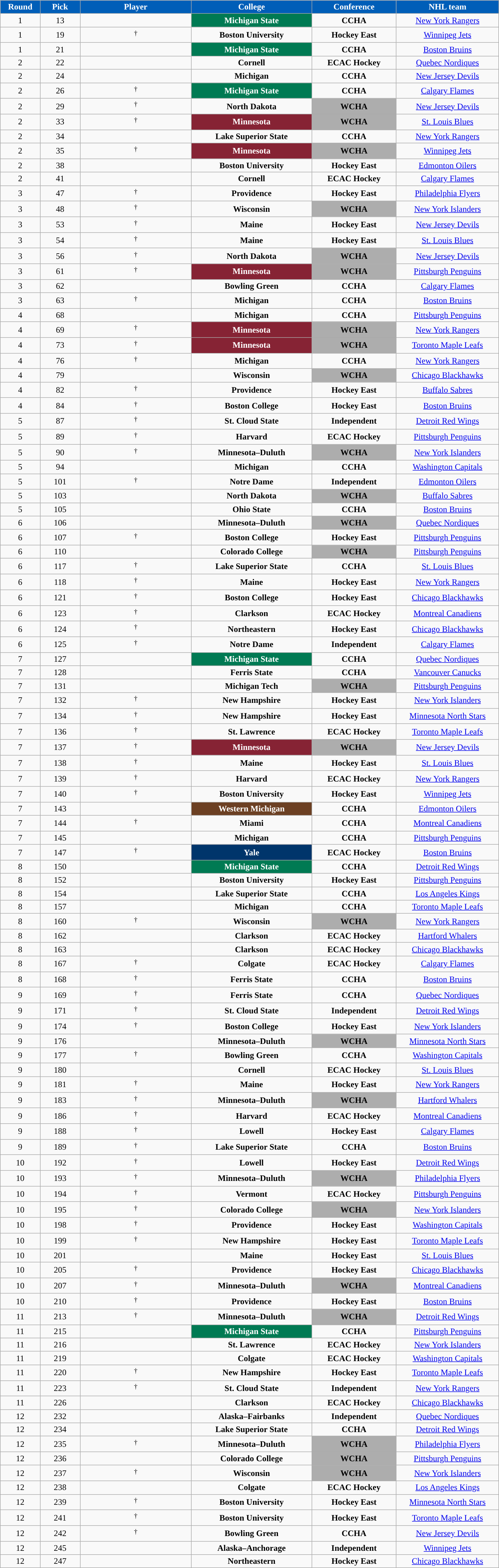<table class="wikitable sortable" width="75%">
<tr>
<th style="color:white; background-color:#005EB8; width: 4em;">Round</th>
<th style="color:white; background-color:#005EB8; width: 4em;">Pick</th>
<th style="color:white; background-color:#005EB8; width: 12em;">Player</th>
<th style="color:white; background-color:#005EB8; width: 13em;">College</th>
<th style="color:white; background-color:#005EB8; width: 9em;">Conference</th>
<th style="color:white; background-color:#005EB8; width: 11em;">NHL team</th>
</tr>
<tr align="center" bgcolor="">
<td>1</td>
<td>13</td>
<td></td>
<td style="color:white; background:#007A53"><strong>Michigan State</strong></td>
<td><strong>CCHA</strong></td>
<td><a href='#'>New York Rangers</a></td>
</tr>
<tr align="center" bgcolor="">
<td>1</td>
<td>19</td>
<td> <sup>†</sup></td>
<td><strong>Boston University</strong></td>
<td><strong>Hockey East</strong></td>
<td><a href='#'>Winnipeg Jets</a></td>
</tr>
<tr align="center" bgcolor="">
<td>1</td>
<td>21</td>
<td></td>
<td style="color:white; background:#007A53"><strong>Michigan State</strong></td>
<td><strong>CCHA</strong></td>
<td><a href='#'>Boston Bruins</a></td>
</tr>
<tr align="center" bgcolor="">
<td>2</td>
<td>22</td>
<td></td>
<td><strong>Cornell</strong></td>
<td><strong>ECAC Hockey</strong></td>
<td><a href='#'>Quebec Nordiques</a></td>
</tr>
<tr align="center" bgcolor="">
<td>2</td>
<td>24</td>
<td></td>
<td><strong>Michigan</strong></td>
<td><strong>CCHA</strong></td>
<td><a href='#'>New Jersey Devils</a></td>
</tr>
<tr align="center" bgcolor="">
<td>2</td>
<td>26</td>
<td> <sup>†</sup></td>
<td style="color:white; background:#007A53"><strong>Michigan State</strong></td>
<td><strong>CCHA</strong></td>
<td><a href='#'>Calgary Flames</a></td>
</tr>
<tr align="center" bgcolor="">
<td>2</td>
<td>29</td>
<td> <sup>†</sup></td>
<td><strong>North Dakota</strong></td>
<td style="color:black; background:#ADADAD; "><strong>WCHA</strong></td>
<td><a href='#'>New Jersey Devils</a></td>
</tr>
<tr align="center" bgcolor="">
<td>2</td>
<td>33</td>
<td> <sup>†</sup></td>
<td style="color:white; background:#862334; "><strong>Minnesota</strong></td>
<td style="color:black; background:#ADADAD; "><strong>WCHA</strong></td>
<td><a href='#'>St. Louis Blues</a></td>
</tr>
<tr align="center" bgcolor="">
<td>2</td>
<td>34</td>
<td></td>
<td><strong>Lake Superior State</strong></td>
<td><strong>CCHA</strong></td>
<td><a href='#'>New York Rangers</a></td>
</tr>
<tr align="center" bgcolor="">
<td>2</td>
<td>35</td>
<td> <sup>†</sup></td>
<td style="color:white; background:#862334; "><strong>Minnesota</strong></td>
<td style="color:black; background:#ADADAD; "><strong>WCHA</strong></td>
<td><a href='#'>Winnipeg Jets</a></td>
</tr>
<tr align="center" bgcolor="">
<td>2</td>
<td>38</td>
<td></td>
<td><strong>Boston University</strong></td>
<td><strong>Hockey East</strong></td>
<td><a href='#'>Edmonton Oilers</a></td>
</tr>
<tr align="center" bgcolor="">
<td>2</td>
<td>41</td>
<td></td>
<td><strong>Cornell</strong></td>
<td><strong>ECAC Hockey</strong></td>
<td><a href='#'>Calgary Flames</a></td>
</tr>
<tr align="center" bgcolor="">
<td>3</td>
<td>47</td>
<td> <sup>†</sup></td>
<td><strong>Providence</strong></td>
<td><strong>Hockey East</strong></td>
<td><a href='#'>Philadelphia Flyers</a></td>
</tr>
<tr align="center" bgcolor="">
<td>3</td>
<td>48</td>
<td> <sup>†</sup></td>
<td><strong>Wisconsin</strong></td>
<td style="color:black; background:#ADADAD; "><strong>WCHA</strong></td>
<td><a href='#'>New York Islanders</a></td>
</tr>
<tr align="center" bgcolor="">
<td>3</td>
<td>53</td>
<td> <sup>†</sup></td>
<td><strong>Maine</strong></td>
<td><strong>Hockey East</strong></td>
<td><a href='#'>New Jersey Devils</a></td>
</tr>
<tr align="center" bgcolor="">
<td>3</td>
<td>54</td>
<td> <sup>†</sup></td>
<td><strong>Maine</strong></td>
<td><strong>Hockey East</strong></td>
<td><a href='#'>St. Louis Blues</a></td>
</tr>
<tr align="center" bgcolor="">
<td>3</td>
<td>56</td>
<td> <sup>†</sup></td>
<td><strong>North Dakota</strong></td>
<td style="color:black; background:#ADADAD; "><strong>WCHA</strong></td>
<td><a href='#'>New Jersey Devils</a></td>
</tr>
<tr align="center" bgcolor="">
<td>3</td>
<td>61</td>
<td> <sup>†</sup></td>
<td style="color:white; background:#862334; "><strong>Minnesota</strong></td>
<td style="color:black; background:#ADADAD; "><strong>WCHA</strong></td>
<td><a href='#'>Pittsburgh Penguins</a></td>
</tr>
<tr align="center" bgcolor="">
<td>3</td>
<td>62</td>
<td></td>
<td><strong>Bowling Green</strong></td>
<td><strong>CCHA</strong></td>
<td><a href='#'>Calgary Flames</a></td>
</tr>
<tr align="center" bgcolor="">
<td>3</td>
<td>63</td>
<td> <sup>†</sup></td>
<td><strong>Michigan</strong></td>
<td><strong>CCHA</strong></td>
<td><a href='#'>Boston Bruins</a></td>
</tr>
<tr align="center" bgcolor="">
<td>4</td>
<td>68</td>
<td></td>
<td><strong>Michigan</strong></td>
<td><strong>CCHA</strong></td>
<td><a href='#'>Pittsburgh Penguins</a></td>
</tr>
<tr align="center" bgcolor="">
<td>4</td>
<td>69</td>
<td> <sup>†</sup></td>
<td style="color:white; background:#862334; "><strong>Minnesota</strong></td>
<td style="color:black; background:#ADADAD; "><strong>WCHA</strong></td>
<td><a href='#'>New York Rangers</a></td>
</tr>
<tr align="center" bgcolor="">
<td>4</td>
<td>73</td>
<td> <sup>†</sup></td>
<td style="color:white; background:#862334; "><strong>Minnesota</strong></td>
<td style="color:black; background:#ADADAD; "><strong>WCHA</strong></td>
<td><a href='#'>Toronto Maple Leafs</a></td>
</tr>
<tr align="center" bgcolor="">
<td>4</td>
<td>76</td>
<td> <sup>†</sup></td>
<td><strong>Michigan</strong></td>
<td><strong>CCHA</strong></td>
<td><a href='#'>New York Rangers</a></td>
</tr>
<tr align="center" bgcolor="">
<td>4</td>
<td>79</td>
<td></td>
<td><strong>Wisconsin</strong></td>
<td style="color:black; background:#ADADAD; "><strong>WCHA</strong></td>
<td><a href='#'>Chicago Blackhawks</a></td>
</tr>
<tr align="center" bgcolor="">
<td>4</td>
<td>82</td>
<td> <sup>†</sup></td>
<td><strong>Providence</strong></td>
<td><strong>Hockey East</strong></td>
<td><a href='#'>Buffalo Sabres</a></td>
</tr>
<tr align="center" bgcolor="">
<td>4</td>
<td>84</td>
<td> <sup>†</sup></td>
<td><strong>Boston College</strong></td>
<td><strong>Hockey East</strong></td>
<td><a href='#'>Boston Bruins</a></td>
</tr>
<tr align="center" bgcolor="">
<td>5</td>
<td>87</td>
<td> <sup>†</sup></td>
<td><strong>St. Cloud State</strong></td>
<td><strong>Independent</strong></td>
<td><a href='#'>Detroit Red Wings</a></td>
</tr>
<tr align="center" bgcolor="">
<td>5</td>
<td>89</td>
<td> <sup>†</sup></td>
<td><strong>Harvard</strong></td>
<td><strong>ECAC Hockey</strong></td>
<td><a href='#'>Pittsburgh Penguins</a></td>
</tr>
<tr align="center" bgcolor="">
<td>5</td>
<td>90</td>
<td> <sup>†</sup></td>
<td><strong>Minnesota–Duluth</strong></td>
<td style="color:black; background:#ADADAD; "><strong>WCHA</strong></td>
<td><a href='#'>New York Islanders</a></td>
</tr>
<tr align="center" bgcolor="">
<td>5</td>
<td>94</td>
<td></td>
<td><strong>Michigan</strong></td>
<td><strong>CCHA</strong></td>
<td><a href='#'>Washington Capitals</a></td>
</tr>
<tr align="center" bgcolor="">
<td>5</td>
<td>101</td>
<td> <sup>†</sup></td>
<td><strong>Notre Dame</strong></td>
<td><strong>Independent</strong></td>
<td><a href='#'>Edmonton Oilers</a></td>
</tr>
<tr align="center" bgcolor="">
<td>5</td>
<td>103</td>
<td></td>
<td><strong>North Dakota</strong></td>
<td style="color:black; background:#ADADAD; "><strong>WCHA</strong></td>
<td><a href='#'>Buffalo Sabres</a></td>
</tr>
<tr align="center" bgcolor="">
<td>5</td>
<td>105</td>
<td></td>
<td><strong>Ohio State</strong></td>
<td><strong>CCHA</strong></td>
<td><a href='#'>Boston Bruins</a></td>
</tr>
<tr align="center" bgcolor="">
<td>6</td>
<td>106</td>
<td></td>
<td><strong>Minnesota–Duluth</strong></td>
<td style="color:black; background:#ADADAD; "><strong>WCHA</strong></td>
<td><a href='#'>Quebec Nordiques</a></td>
</tr>
<tr align="center" bgcolor="">
<td>6</td>
<td>107</td>
<td> <sup>†</sup></td>
<td><strong>Boston College</strong></td>
<td><strong>Hockey East</strong></td>
<td><a href='#'>Pittsburgh Penguins</a></td>
</tr>
<tr align="center" bgcolor="">
<td>6</td>
<td>110</td>
<td></td>
<td><strong>Colorado College</strong></td>
<td style="color:black; background:#ADADAD; "><strong>WCHA</strong></td>
<td><a href='#'>Pittsburgh Penguins</a></td>
</tr>
<tr align="center" bgcolor="">
<td>6</td>
<td>117</td>
<td> <sup>†</sup></td>
<td><strong>Lake Superior State</strong></td>
<td><strong>CCHA</strong></td>
<td><a href='#'>St. Louis Blues</a></td>
</tr>
<tr align="center" bgcolor="">
<td>6</td>
<td>118</td>
<td> <sup>†</sup></td>
<td><strong>Maine</strong></td>
<td><strong>Hockey East</strong></td>
<td><a href='#'>New York Rangers</a></td>
</tr>
<tr align="center" bgcolor="">
<td>6</td>
<td>121</td>
<td> <sup>†</sup></td>
<td><strong>Boston College</strong></td>
<td><strong>Hockey East</strong></td>
<td><a href='#'>Chicago Blackhawks</a></td>
</tr>
<tr align="center" bgcolor="">
<td>6</td>
<td>123</td>
<td> <sup>†</sup></td>
<td><strong>Clarkson</strong></td>
<td><strong>ECAC Hockey</strong></td>
<td><a href='#'>Montreal Canadiens</a></td>
</tr>
<tr align="center" bgcolor="">
<td>6</td>
<td>124</td>
<td> <sup>†</sup></td>
<td><strong>Northeastern</strong></td>
<td><strong>Hockey East</strong></td>
<td><a href='#'>Chicago Blackhawks</a></td>
</tr>
<tr align="center" bgcolor="">
<td>6</td>
<td>125</td>
<td> <sup>†</sup></td>
<td><strong>Notre Dame</strong></td>
<td><strong>Independent</strong></td>
<td><a href='#'>Calgary Flames</a></td>
</tr>
<tr align="center" bgcolor="">
<td>7</td>
<td>127</td>
<td></td>
<td style="color:white; background:#007A53"><strong>Michigan State</strong></td>
<td><strong>CCHA</strong></td>
<td><a href='#'>Quebec Nordiques</a></td>
</tr>
<tr align="center" bgcolor="">
<td>7</td>
<td>128</td>
<td></td>
<td><strong>Ferris State</strong></td>
<td><strong>CCHA</strong></td>
<td><a href='#'>Vancouver Canucks</a></td>
</tr>
<tr align="center" bgcolor="">
<td>7</td>
<td>131</td>
<td></td>
<td><strong>Michigan Tech</strong></td>
<td style="color:black; background:#ADADAD; "><strong>WCHA</strong></td>
<td><a href='#'>Pittsburgh Penguins</a></td>
</tr>
<tr align="center" bgcolor="">
<td>7</td>
<td>132</td>
<td> <sup>†</sup></td>
<td><strong>New Hampshire</strong></td>
<td><strong>Hockey East</strong></td>
<td><a href='#'>New York Islanders</a></td>
</tr>
<tr align="center" bgcolor="">
<td>7</td>
<td>134</td>
<td> <sup>†</sup></td>
<td><strong>New Hampshire</strong></td>
<td><strong>Hockey East</strong></td>
<td><a href='#'>Minnesota North Stars</a></td>
</tr>
<tr align="center" bgcolor="">
<td>7</td>
<td>136</td>
<td> <sup>†</sup></td>
<td><strong>St. Lawrence</strong></td>
<td><strong>ECAC Hockey</strong></td>
<td><a href='#'>Toronto Maple Leafs</a></td>
</tr>
<tr align="center" bgcolor="">
<td>7</td>
<td>137</td>
<td> <sup>†</sup></td>
<td style="color:white; background:#862334; "><strong>Minnesota</strong></td>
<td style="color:black; background:#ADADAD; "><strong>WCHA</strong></td>
<td><a href='#'>New Jersey Devils</a></td>
</tr>
<tr align="center" bgcolor="">
<td>7</td>
<td>138</td>
<td> <sup>†</sup></td>
<td><strong>Maine</strong></td>
<td><strong>Hockey East</strong></td>
<td><a href='#'>St. Louis Blues</a></td>
</tr>
<tr align="center" bgcolor="">
<td>7</td>
<td>139</td>
<td> <sup>†</sup></td>
<td><strong>Harvard</strong></td>
<td><strong>ECAC Hockey</strong></td>
<td><a href='#'>New York Rangers</a></td>
</tr>
<tr align="center" bgcolor="">
<td>7</td>
<td>140</td>
<td> <sup>†</sup></td>
<td><strong>Boston University</strong></td>
<td><strong>Hockey East</strong></td>
<td><a href='#'>Winnipeg Jets</a></td>
</tr>
<tr align="center" bgcolor="">
<td>7</td>
<td>143</td>
<td></td>
<td style="color:white; background:#6C4023; "><strong>Western Michigan</strong></td>
<td><strong>CCHA</strong></td>
<td><a href='#'>Edmonton Oilers</a></td>
</tr>
<tr align="center" bgcolor="">
<td>7</td>
<td>144</td>
<td> <sup>†</sup></td>
<td><strong>Miami</strong></td>
<td><strong>CCHA</strong></td>
<td><a href='#'>Montreal Canadiens</a></td>
</tr>
<tr align="center" bgcolor="">
<td>7</td>
<td>145</td>
<td></td>
<td><strong>Michigan</strong></td>
<td><strong>CCHA</strong></td>
<td><a href='#'>Pittsburgh Penguins</a></td>
</tr>
<tr align="center" bgcolor="">
<td>7</td>
<td>147</td>
<td> <sup>†</sup></td>
<td style="color:white; background:#00356B"><strong>Yale</strong></td>
<td><strong>ECAC Hockey</strong></td>
<td><a href='#'>Boston Bruins</a></td>
</tr>
<tr align="center" bgcolor="">
<td>8</td>
<td>150</td>
<td></td>
<td style="color:white; background:#007A53"><strong>Michigan State</strong></td>
<td><strong>CCHA</strong></td>
<td><a href='#'>Detroit Red Wings</a></td>
</tr>
<tr align="center" bgcolor="">
<td>8</td>
<td>152</td>
<td></td>
<td><strong>Boston University</strong></td>
<td><strong>Hockey East</strong></td>
<td><a href='#'>Pittsburgh Penguins</a></td>
</tr>
<tr align="center" bgcolor="">
<td>8</td>
<td>154</td>
<td></td>
<td><strong>Lake Superior State</strong></td>
<td><strong>CCHA</strong></td>
<td><a href='#'>Los Angeles Kings</a></td>
</tr>
<tr align="center" bgcolor="">
<td>8</td>
<td>157</td>
<td></td>
<td><strong>Michigan</strong></td>
<td><strong>CCHA</strong></td>
<td><a href='#'>Toronto Maple Leafs</a></td>
</tr>
<tr align="center" bgcolor="">
<td>8</td>
<td>160</td>
<td> <sup>†</sup></td>
<td><strong>Wisconsin</strong></td>
<td style="color:black; background:#ADADAD; "><strong>WCHA</strong></td>
<td><a href='#'>New York Rangers</a></td>
</tr>
<tr align="center" bgcolor="">
<td>8</td>
<td>162</td>
<td></td>
<td><strong>Clarkson</strong></td>
<td><strong>ECAC Hockey</strong></td>
<td><a href='#'>Hartford Whalers</a></td>
</tr>
<tr align="center" bgcolor="">
<td>8</td>
<td>163</td>
<td></td>
<td><strong>Clarkson</strong></td>
<td><strong>ECAC Hockey</strong></td>
<td><a href='#'>Chicago Blackhawks</a></td>
</tr>
<tr align="center" bgcolor="">
<td>8</td>
<td>167</td>
<td> <sup>†</sup></td>
<td><strong>Colgate</strong></td>
<td><strong>ECAC Hockey</strong></td>
<td><a href='#'>Calgary Flames</a></td>
</tr>
<tr align="center" bgcolor="">
<td>8</td>
<td>168</td>
<td> <sup>†</sup></td>
<td><strong>Ferris State</strong></td>
<td><strong>CCHA</strong></td>
<td><a href='#'>Boston Bruins</a></td>
</tr>
<tr align="center" bgcolor="">
<td>9</td>
<td>169</td>
<td> <sup>†</sup></td>
<td><strong>Ferris State</strong></td>
<td><strong>CCHA</strong></td>
<td><a href='#'>Quebec Nordiques</a></td>
</tr>
<tr align="center" bgcolor="">
<td>9</td>
<td>171</td>
<td> <sup>†</sup></td>
<td><strong>St. Cloud State</strong></td>
<td><strong>Independent</strong></td>
<td><a href='#'>Detroit Red Wings</a></td>
</tr>
<tr align="center" bgcolor="">
<td>9</td>
<td>174</td>
<td> <sup>†</sup></td>
<td><strong>Boston College</strong></td>
<td><strong>Hockey East</strong></td>
<td><a href='#'>New York Islanders</a></td>
</tr>
<tr align="center" bgcolor="">
<td>9</td>
<td>176</td>
<td></td>
<td><strong>Minnesota–Duluth</strong></td>
<td style="color:black; background:#ADADAD; "><strong>WCHA</strong></td>
<td><a href='#'>Minnesota North Stars</a></td>
</tr>
<tr align="center" bgcolor="">
<td>9</td>
<td>177</td>
<td> <sup>†</sup></td>
<td><strong>Bowling Green</strong></td>
<td><strong>CCHA</strong></td>
<td><a href='#'>Washington Capitals</a></td>
</tr>
<tr align="center" bgcolor="">
<td>9</td>
<td>180</td>
<td></td>
<td><strong>Cornell</strong></td>
<td><strong>ECAC Hockey</strong></td>
<td><a href='#'>St. Louis Blues</a></td>
</tr>
<tr align="center" bgcolor="">
<td>9</td>
<td>181</td>
<td> <sup>†</sup></td>
<td><strong>Maine</strong></td>
<td><strong>Hockey East</strong></td>
<td><a href='#'>New York Rangers</a></td>
</tr>
<tr align="center" bgcolor="">
<td>9</td>
<td>183</td>
<td> <sup>†</sup></td>
<td><strong>Minnesota–Duluth</strong></td>
<td style="color:black; background:#ADADAD; "><strong>WCHA</strong></td>
<td><a href='#'>Hartford Whalers</a></td>
</tr>
<tr align="center" bgcolor="">
<td>9</td>
<td>186</td>
<td> <sup>†</sup></td>
<td><strong>Harvard</strong></td>
<td><strong>ECAC Hockey</strong></td>
<td><a href='#'>Montreal Canadiens</a></td>
</tr>
<tr align="center" bgcolor="">
<td>9</td>
<td>188</td>
<td> <sup>†</sup></td>
<td><strong>Lowell</strong></td>
<td><strong>Hockey East</strong></td>
<td><a href='#'>Calgary Flames</a></td>
</tr>
<tr align="center" bgcolor="">
<td>9</td>
<td>189</td>
<td> <sup>†</sup></td>
<td><strong>Lake Superior State</strong></td>
<td><strong>CCHA</strong></td>
<td><a href='#'>Boston Bruins</a></td>
</tr>
<tr align="center" bgcolor="">
<td>10</td>
<td>192</td>
<td> <sup>†</sup></td>
<td><strong>Lowell</strong></td>
<td><strong>Hockey East</strong></td>
<td><a href='#'>Detroit Red Wings</a></td>
</tr>
<tr align="center" bgcolor="">
<td>10</td>
<td>193</td>
<td> <sup>†</sup></td>
<td><strong>Minnesota–Duluth</strong></td>
<td style="color:black; background:#ADADAD; "><strong>WCHA</strong></td>
<td><a href='#'>Philadelphia Flyers</a></td>
</tr>
<tr align="center" bgcolor="">
<td>10</td>
<td>194</td>
<td> <sup>†</sup></td>
<td><strong>Vermont</strong></td>
<td><strong>ECAC Hockey</strong></td>
<td><a href='#'>Pittsburgh Penguins</a></td>
</tr>
<tr align="center" bgcolor="">
<td>10</td>
<td>195</td>
<td> <sup>†</sup></td>
<td><strong>Colorado College</strong></td>
<td style="color:black; background:#ADADAD; "><strong>WCHA</strong></td>
<td><a href='#'>New York Islanders</a></td>
</tr>
<tr align="center" bgcolor="">
<td>10</td>
<td>198</td>
<td> <sup>†</sup></td>
<td><strong>Providence</strong></td>
<td><strong>Hockey East</strong></td>
<td><a href='#'>Washington Capitals</a></td>
</tr>
<tr align="center" bgcolor="">
<td>10</td>
<td>199</td>
<td> <sup>†</sup></td>
<td><strong>New Hampshire</strong></td>
<td><strong>Hockey East</strong></td>
<td><a href='#'>Toronto Maple Leafs</a></td>
</tr>
<tr align="center" bgcolor="">
<td>10</td>
<td>201</td>
<td></td>
<td><strong>Maine</strong></td>
<td><strong>Hockey East</strong></td>
<td><a href='#'>St. Louis Blues</a></td>
</tr>
<tr align="center" bgcolor="">
<td>10</td>
<td>205</td>
<td> <sup>†</sup></td>
<td><strong>Providence</strong></td>
<td><strong>Hockey East</strong></td>
<td><a href='#'>Chicago Blackhawks</a></td>
</tr>
<tr align="center" bgcolor="">
<td>10</td>
<td>207</td>
<td> <sup>†</sup></td>
<td><strong>Minnesota–Duluth</strong></td>
<td style="color:black; background:#ADADAD; "><strong>WCHA</strong></td>
<td><a href='#'>Montreal Canadiens</a></td>
</tr>
<tr align="center" bgcolor="">
<td>10</td>
<td>210</td>
<td> <sup>†</sup></td>
<td><strong>Providence</strong></td>
<td><strong>Hockey East</strong></td>
<td><a href='#'>Boston Bruins</a></td>
</tr>
<tr align="center" bgcolor="">
<td>11</td>
<td>213</td>
<td> <sup>†</sup></td>
<td><strong>Minnesota–Duluth</strong></td>
<td style="color:black; background:#ADADAD; "><strong>WCHA</strong></td>
<td><a href='#'>Detroit Red Wings</a></td>
</tr>
<tr align="center" bgcolor="">
<td>11</td>
<td>215</td>
<td></td>
<td style="color:white; background:#007A53"><strong>Michigan State</strong></td>
<td><strong>CCHA</strong></td>
<td><a href='#'>Pittsburgh Penguins</a></td>
</tr>
<tr align="center" bgcolor="">
<td>11</td>
<td>216</td>
<td></td>
<td><strong>St. Lawrence</strong></td>
<td><strong>ECAC Hockey</strong></td>
<td><a href='#'>New York Islanders</a></td>
</tr>
<tr align="center" bgcolor="">
<td>11</td>
<td>219</td>
<td></td>
<td><strong>Colgate</strong></td>
<td><strong>ECAC Hockey</strong></td>
<td><a href='#'>Washington Capitals</a></td>
</tr>
<tr align="center" bgcolor="">
<td>11</td>
<td>220</td>
<td> <sup>†</sup></td>
<td><strong>New Hampshire</strong></td>
<td><strong>Hockey East</strong></td>
<td><a href='#'>Toronto Maple Leafs</a></td>
</tr>
<tr align="center" bgcolor="">
<td>11</td>
<td>223</td>
<td> <sup>†</sup></td>
<td><strong>St. Cloud State</strong></td>
<td><strong>Independent</strong></td>
<td><a href='#'>New York Rangers</a></td>
</tr>
<tr align="center" bgcolor="">
<td>11</td>
<td>226</td>
<td></td>
<td><strong>Clarkson</strong></td>
<td><strong>ECAC Hockey</strong></td>
<td><a href='#'>Chicago Blackhawks</a></td>
</tr>
<tr align="center" bgcolor="">
<td>12</td>
<td>232</td>
<td></td>
<td><strong>Alaska–Fairbanks</strong></td>
<td><strong>Independent</strong></td>
<td><a href='#'>Quebec Nordiques</a></td>
</tr>
<tr align="center" bgcolor="">
<td>12</td>
<td>234</td>
<td></td>
<td><strong>Lake Superior State</strong></td>
<td><strong>CCHA</strong></td>
<td><a href='#'>Detroit Red Wings</a></td>
</tr>
<tr align="center" bgcolor="">
<td>12</td>
<td>235</td>
<td> <sup>†</sup></td>
<td><strong>Minnesota–Duluth</strong></td>
<td style="color:black; background:#ADADAD; "><strong>WCHA</strong></td>
<td><a href='#'>Philadelphia Flyers</a></td>
</tr>
<tr align="center" bgcolor="">
<td>12</td>
<td>236</td>
<td></td>
<td><strong>Colorado College</strong></td>
<td style="color:black; background:#ADADAD; "><strong>WCHA</strong></td>
<td><a href='#'>Pittsburgh Penguins</a></td>
</tr>
<tr align="center" bgcolor="">
<td>12</td>
<td>237</td>
<td> <sup>†</sup></td>
<td><strong>Wisconsin</strong></td>
<td style="color:black; background:#ADADAD; "><strong>WCHA</strong></td>
<td><a href='#'>New York Islanders</a></td>
</tr>
<tr align="center" bgcolor="">
<td>12</td>
<td>238</td>
<td></td>
<td><strong>Colgate</strong></td>
<td><strong>ECAC Hockey</strong></td>
<td><a href='#'>Los Angeles Kings</a></td>
</tr>
<tr align="center" bgcolor="">
<td>12</td>
<td>239</td>
<td> <sup>†</sup></td>
<td><strong>Boston University</strong></td>
<td><strong>Hockey East</strong></td>
<td><a href='#'>Minnesota North Stars</a></td>
</tr>
<tr align="center" bgcolor="">
<td>12</td>
<td>241</td>
<td> <sup>†</sup></td>
<td><strong>Boston University</strong></td>
<td><strong>Hockey East</strong></td>
<td><a href='#'>Toronto Maple Leafs</a></td>
</tr>
<tr align="center" bgcolor="">
<td>12</td>
<td>242</td>
<td> <sup>†</sup></td>
<td><strong>Bowling Green</strong></td>
<td><strong>CCHA</strong></td>
<td><a href='#'>New Jersey Devils</a></td>
</tr>
<tr align="center" bgcolor="">
<td>12</td>
<td>245</td>
<td></td>
<td><strong>Alaska–Anchorage</strong></td>
<td><strong>Independent</strong></td>
<td><a href='#'>Winnipeg Jets</a></td>
</tr>
<tr align="center" bgcolor="">
<td>12</td>
<td>247</td>
<td></td>
<td><strong>Northeastern</strong></td>
<td><strong>Hockey East</strong></td>
<td><a href='#'>Chicago Blackhawks</a></td>
</tr>
</table>
